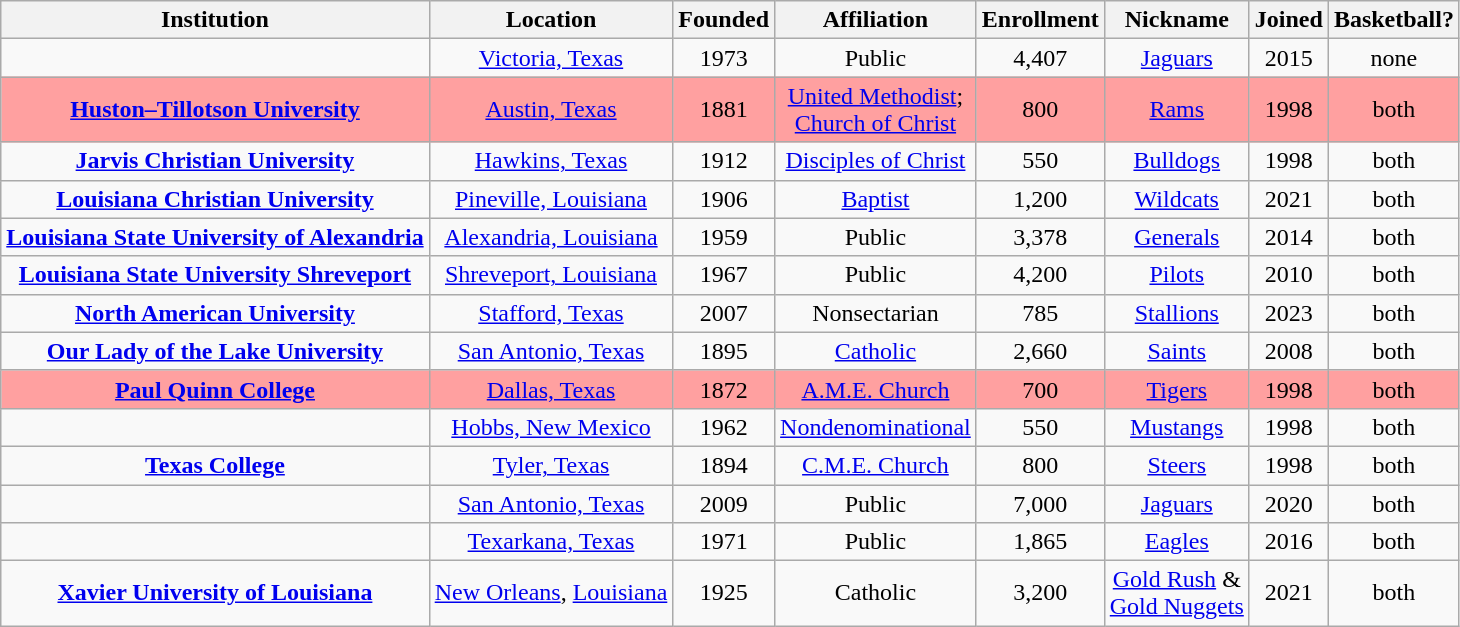<table class="wikitable sortable" style="text-align:center">
<tr>
<th>Institution</th>
<th>Location</th>
<th>Founded</th>
<th>Affiliation</th>
<th>Enrollment</th>
<th>Nickname</th>
<th>Joined</th>
<th>Basketball?</th>
</tr>
<tr>
<td></td>
<td><a href='#'>Victoria, Texas</a></td>
<td>1973</td>
<td>Public</td>
<td>4,407</td>
<td><a href='#'>Jaguars</a></td>
<td>2015</td>
<td>none</td>
</tr>
<tr bgcolor=ffa0a0>
<td><strong><a href='#'>Huston–Tillotson University</a></strong></td>
<td><a href='#'>Austin, Texas</a></td>
<td>1881</td>
<td><a href='#'>United Methodist</a>;<br><a href='#'>Church of Christ</a></td>
<td>800</td>
<td><a href='#'>Rams</a></td>
<td>1998</td>
<td>both</td>
</tr>
<tr>
<td><strong><a href='#'>Jarvis Christian University</a></strong></td>
<td><a href='#'>Hawkins, Texas</a></td>
<td>1912</td>
<td><a href='#'>Disciples of Christ</a></td>
<td>550</td>
<td><a href='#'>Bulldogs</a></td>
<td>1998</td>
<td>both</td>
</tr>
<tr>
<td><strong><a href='#'>Louisiana Christian University</a></strong></td>
<td><a href='#'>Pineville, Louisiana</a></td>
<td>1906</td>
<td><a href='#'>Baptist</a></td>
<td>1,200</td>
<td><a href='#'>Wildcats</a></td>
<td>2021</td>
<td>both</td>
</tr>
<tr>
<td><strong><a href='#'>Louisiana State University of Alexandria</a></strong></td>
<td><a href='#'>Alexandria, Louisiana</a></td>
<td>1959</td>
<td>Public</td>
<td>3,378</td>
<td><a href='#'>Generals</a></td>
<td>2014</td>
<td>both</td>
</tr>
<tr>
<td><strong><a href='#'>Louisiana State University Shreveport</a></strong></td>
<td><a href='#'>Shreveport, Louisiana</a></td>
<td>1967</td>
<td>Public</td>
<td>4,200</td>
<td><a href='#'>Pilots</a></td>
<td>2010</td>
<td>both</td>
</tr>
<tr>
<td><strong><a href='#'>North American University</a></strong></td>
<td><a href='#'>Stafford, Texas</a></td>
<td>2007</td>
<td>Nonsectarian</td>
<td>785</td>
<td><a href='#'>Stallions</a></td>
<td>2023</td>
<td>both</td>
</tr>
<tr>
<td><strong><a href='#'>Our Lady of the Lake University</a></strong></td>
<td><a href='#'>San Antonio, Texas</a></td>
<td>1895</td>
<td><a href='#'>Catholic</a><br></td>
<td>2,660</td>
<td><a href='#'>Saints</a></td>
<td>2008</td>
<td>both</td>
</tr>
<tr bgcolor=ffa0a0>
<td><strong><a href='#'>Paul Quinn College</a></strong></td>
<td><a href='#'>Dallas, Texas</a></td>
<td>1872</td>
<td><a href='#'>A.M.E. Church</a></td>
<td>700</td>
<td><a href='#'>Tigers</a></td>
<td>1998</td>
<td>both</td>
</tr>
<tr>
<td></td>
<td><a href='#'>Hobbs, New Mexico</a></td>
<td>1962</td>
<td><a href='#'>Nondenominational</a></td>
<td>550</td>
<td><a href='#'>Mustangs</a></td>
<td>1998</td>
<td>both</td>
</tr>
<tr>
<td><strong><a href='#'>Texas College</a></strong></td>
<td><a href='#'>Tyler, Texas</a></td>
<td>1894</td>
<td><a href='#'>C.M.E. Church</a></td>
<td>800</td>
<td><a href='#'>Steers</a></td>
<td>1998</td>
<td>both</td>
</tr>
<tr>
<td></td>
<td><a href='#'>San Antonio, Texas</a></td>
<td>2009</td>
<td>Public</td>
<td>7,000</td>
<td><a href='#'>Jaguars</a></td>
<td>2020</td>
<td>both</td>
</tr>
<tr>
<td></td>
<td><a href='#'>Texarkana, Texas</a></td>
<td>1971</td>
<td>Public</td>
<td>1,865</td>
<td><a href='#'>Eagles</a></td>
<td>2016</td>
<td>both</td>
</tr>
<tr>
<td><strong><a href='#'>Xavier University of Louisiana</a></strong></td>
<td><a href='#'>New Orleans</a>, <a href='#'>Louisiana</a></td>
<td>1925</td>
<td>Catholic<br></td>
<td>3,200</td>
<td><a href='#'>Gold Rush</a> &<br><a href='#'>Gold Nuggets</a></td>
<td>2021</td>
<td>both</td>
</tr>
</table>
